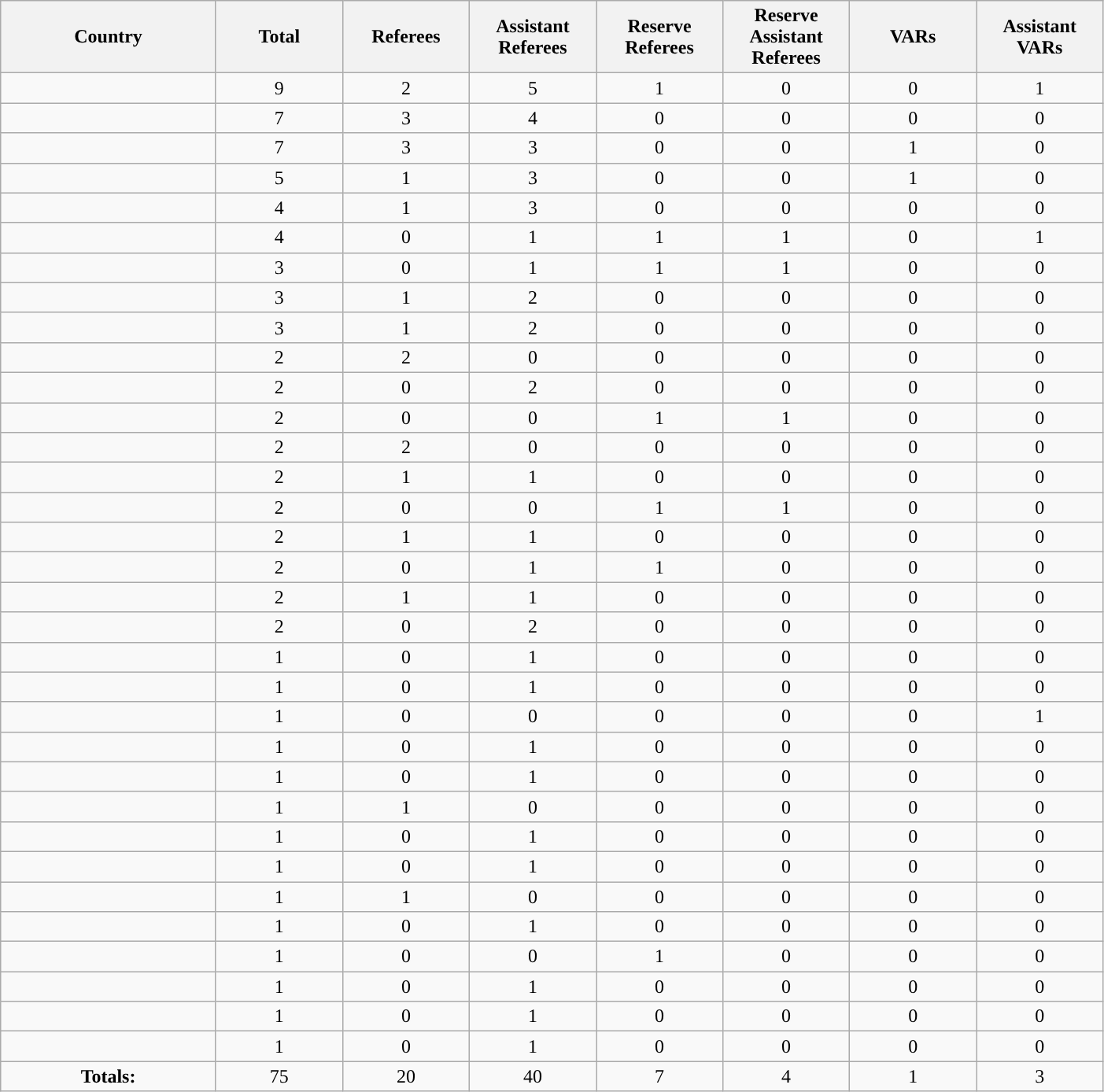<table class="wikitable sortable">
<tr>
<th style="width:175px">Country</th>
<th style="width:100px">Total</th>
<th style="width:100px">Referees</th>
<th style="width:100px">Assistant<br>Referees</th>
<th style="width:100px">Reserve Referees</th>
<th style="width:100px">Reserve Assistant Referees</th>
<th style="width:100px">VARs</th>
<th style="width:100px">Assistant VARs</th>
</tr>
<tr>
<td style="text-align:center"></td>
<td style="text-align:center">9</td>
<td style="text-align:center">2</td>
<td style="text-align:center">5</td>
<td style="text-align:center">1</td>
<td style="text-align:center">0</td>
<td style="text-align:center">0</td>
<td style="text-align:center">1</td>
</tr>
<tr>
<td style="text-align:center"></td>
<td style="text-align:center">7</td>
<td style="text-align:center">3</td>
<td style="text-align:center">4</td>
<td style="text-align:center">0</td>
<td style="text-align:center">0</td>
<td style="text-align:center">0</td>
<td style="text-align:center">0</td>
</tr>
<tr>
<td style="text-align:center"></td>
<td style="text-align:center">7</td>
<td style="text-align:center">3</td>
<td style="text-align:center">3</td>
<td style="text-align:center">0</td>
<td style="text-align:center">0</td>
<td style="text-align:center">1</td>
<td style="text-align:center">0</td>
</tr>
<tr>
<td style="text-align:center"></td>
<td style="text-align:center">5</td>
<td style="text-align:center">1</td>
<td style="text-align:center">3</td>
<td style="text-align:center">0</td>
<td style="text-align:center">0</td>
<td style="text-align:center">1</td>
<td style="text-align:center">0</td>
</tr>
<tr>
<td style="text-align:center"></td>
<td style="text-align:center">4</td>
<td style="text-align:center">1</td>
<td style="text-align:center">3</td>
<td style="text-align:center">0</td>
<td style="text-align:center">0</td>
<td style="text-align:center">0</td>
<td style="text-align:center">0</td>
</tr>
<tr>
<td style="text-align:center"></td>
<td style="text-align:center">4</td>
<td style="text-align:center">0</td>
<td style="text-align:center">1</td>
<td style="text-align:center">1</td>
<td style="text-align:center">1</td>
<td style="text-align:center">0</td>
<td style="text-align:center">1</td>
</tr>
<tr>
<td style="text-align:center"></td>
<td style="text-align:center">3</td>
<td style="text-align:center">0</td>
<td style="text-align:center">1</td>
<td style="text-align:center">1</td>
<td style="text-align:center">1</td>
<td style="text-align:center">0</td>
<td style="text-align:center">0</td>
</tr>
<tr>
<td style="text-align:center"></td>
<td style="text-align:center">3</td>
<td style="text-align:center">1</td>
<td style="text-align:center">2</td>
<td style="text-align:center">0</td>
<td style="text-align:center">0</td>
<td style="text-align:center">0</td>
<td style="text-align:center">0</td>
</tr>
<tr>
<td style="text-align:center"></td>
<td style="text-align:center">3</td>
<td style="text-align:center">1</td>
<td style="text-align:center">2</td>
<td style="text-align:center">0</td>
<td style="text-align:center">0</td>
<td style="text-align:center">0</td>
<td style="text-align:center">0</td>
</tr>
<tr>
<td style="text-align:center"></td>
<td style="text-align:center">2</td>
<td style="text-align:center">2</td>
<td style="text-align:center">0</td>
<td style="text-align:center">0</td>
<td style="text-align:center">0</td>
<td style="text-align:center">0</td>
<td style="text-align:center">0</td>
</tr>
<tr>
<td style="text-align:center"></td>
<td style="text-align:center">2</td>
<td style="text-align:center">0</td>
<td style="text-align:center">2</td>
<td style="text-align:center">0</td>
<td style="text-align:center">0</td>
<td style="text-align:center">0</td>
<td style="text-align:center">0</td>
</tr>
<tr>
<td style="text-align:center"></td>
<td style="text-align:center">2</td>
<td style="text-align:center">0</td>
<td style="text-align:center">0</td>
<td style="text-align:center">1</td>
<td style="text-align:center">1</td>
<td style="text-align:center">0</td>
<td style="text-align:center">0</td>
</tr>
<tr>
<td style="text-align:center"></td>
<td style="text-align:center">2</td>
<td style="text-align:center">2</td>
<td style="text-align:center">0</td>
<td style="text-align:center">0</td>
<td style="text-align:center">0</td>
<td style="text-align:center">0</td>
<td style="text-align:center">0</td>
</tr>
<tr>
<td style="text-align:center"></td>
<td style="text-align:center">2</td>
<td style="text-align:center">1</td>
<td style="text-align:center">1</td>
<td style="text-align:center">0</td>
<td style="text-align:center">0</td>
<td style="text-align:center">0</td>
<td style="text-align:center">0</td>
</tr>
<tr>
<td style="text-align:center"></td>
<td style="text-align:center">2</td>
<td style="text-align:center">0</td>
<td style="text-align:center">0</td>
<td style="text-align:center">1</td>
<td style="text-align:center">1</td>
<td style="text-align:center">0</td>
<td style="text-align:center">0</td>
</tr>
<tr>
<td style="text-align:center"></td>
<td style="text-align:center">2</td>
<td style="text-align:center">1</td>
<td style="text-align:center">1</td>
<td style="text-align:center">0</td>
<td style="text-align:center">0</td>
<td style="text-align:center">0</td>
<td style="text-align:center">0</td>
</tr>
<tr>
<td style="text-align:center"></td>
<td style="text-align:center">2</td>
<td style="text-align:center">0</td>
<td style="text-align:center">1</td>
<td style="text-align:center">1</td>
<td style="text-align:center">0</td>
<td style="text-align:center">0</td>
<td style="text-align:center">0</td>
</tr>
<tr>
<td style="text-align:center"></td>
<td style="text-align:center">2</td>
<td style="text-align:center">1</td>
<td style="text-align:center">1</td>
<td style="text-align:center">0</td>
<td style="text-align:center">0</td>
<td style="text-align:center">0</td>
<td style="text-align:center">0</td>
</tr>
<tr>
<td style="text-align:center"></td>
<td style="text-align:center">2</td>
<td style="text-align:center">0</td>
<td style="text-align:center">2</td>
<td style="text-align:center">0</td>
<td style="text-align:center">0</td>
<td style="text-align:center">0</td>
<td style="text-align:center">0</td>
</tr>
<tr>
<td style="text-align:center"></td>
<td style="text-align:center">1</td>
<td style="text-align:center">0</td>
<td style="text-align:center">1</td>
<td style="text-align:center">0</td>
<td style="text-align:center">0</td>
<td style="text-align:center">0</td>
<td style="text-align:center">0</td>
</tr>
<tr>
<td style="text-align:center"></td>
<td style="text-align:center">1</td>
<td style="text-align:center">0</td>
<td style="text-align:center">1</td>
<td style="text-align:center">0</td>
<td style="text-align:center">0</td>
<td style="text-align:center">0</td>
<td style="text-align:center">0</td>
</tr>
<tr>
<td style="text-align:center"></td>
<td style="text-align:center">1</td>
<td style="text-align:center">0</td>
<td style="text-align:center">0</td>
<td style="text-align:center">0</td>
<td style="text-align:center">0</td>
<td style="text-align:center">0</td>
<td style="text-align:center">1</td>
</tr>
<tr>
<td style="text-align:center"></td>
<td style="text-align:center">1</td>
<td style="text-align:center">0</td>
<td style="text-align:center">1</td>
<td style="text-align:center">0</td>
<td style="text-align:center">0</td>
<td style="text-align:center">0</td>
<td style="text-align:center">0</td>
</tr>
<tr>
<td style="text-align:center"></td>
<td style="text-align:center">1</td>
<td style="text-align:center">0</td>
<td style="text-align:center">1</td>
<td style="text-align:center">0</td>
<td style="text-align:center">0</td>
<td style="text-align:center">0</td>
<td style="text-align:center">0</td>
</tr>
<tr>
<td style="text-align:center"></td>
<td style="text-align:center">1</td>
<td style="text-align:center">1</td>
<td style="text-align:center">0</td>
<td style="text-align:center">0</td>
<td style="text-align:center">0</td>
<td style="text-align:center">0</td>
<td style="text-align:center">0</td>
</tr>
<tr>
<td style="text-align:center"></td>
<td style="text-align:center">1</td>
<td style="text-align:center">0</td>
<td style="text-align:center">1</td>
<td style="text-align:center">0</td>
<td style="text-align:center">0</td>
<td style="text-align:center">0</td>
<td style="text-align:center">0</td>
</tr>
<tr>
<td style="text-align:center"></td>
<td style="text-align:center">1</td>
<td style="text-align:center">0</td>
<td style="text-align:center">1</td>
<td style="text-align:center">0</td>
<td style="text-align:center">0</td>
<td style="text-align:center">0</td>
<td style="text-align:center">0</td>
</tr>
<tr>
<td style="text-align:center"></td>
<td style="text-align:center">1</td>
<td style="text-align:center">1</td>
<td style="text-align:center">0</td>
<td style="text-align:center">0</td>
<td style="text-align:center">0</td>
<td style="text-align:center">0</td>
<td style="text-align:center">0</td>
</tr>
<tr>
<td style="text-align:center"></td>
<td style="text-align:center">1</td>
<td style="text-align:center">0</td>
<td style="text-align:center">1</td>
<td style="text-align:center">0</td>
<td style="text-align:center">0</td>
<td style="text-align:center">0</td>
<td style="text-align:center">0</td>
</tr>
<tr>
<td style="text-align:center"></td>
<td style="text-align:center">1</td>
<td style="text-align:center">0</td>
<td style="text-align:center">0</td>
<td style="text-align:center">1</td>
<td style="text-align:center">0</td>
<td style="text-align:center">0</td>
<td style="text-align:center">0</td>
</tr>
<tr>
<td style="text-align:center"></td>
<td style="text-align:center">1</td>
<td style="text-align:center">0</td>
<td style="text-align:center">1</td>
<td style="text-align:center">0</td>
<td style="text-align:center">0</td>
<td style="text-align:center">0</td>
<td style="text-align:center">0</td>
</tr>
<tr>
<td style="text-align:center"></td>
<td style="text-align:center">1</td>
<td style="text-align:center">0</td>
<td style="text-align:center">1</td>
<td style="text-align:center">0</td>
<td style="text-align:center">0</td>
<td style="text-align:center">0</td>
<td style="text-align:center">0</td>
</tr>
<tr>
<td style="text-align:center"></td>
<td style="text-align:center">1</td>
<td style="text-align:center">0</td>
<td style="text-align:center">1</td>
<td style="text-align:center">0</td>
<td style="text-align:center">0</td>
<td style="text-align:center">0</td>
<td style="text-align:center">0</td>
</tr>
<tr>
<td style="text-align:center"><strong>Totals:</strong></td>
<td style="text-align:center">75</td>
<td style="text-align:center">20</td>
<td style="text-align:center">40</td>
<td style="text-align:center">7</td>
<td style="text-align:center">4</td>
<td style="text-align:center">1</td>
<td style="text-align:center">3</td>
</tr>
</table>
